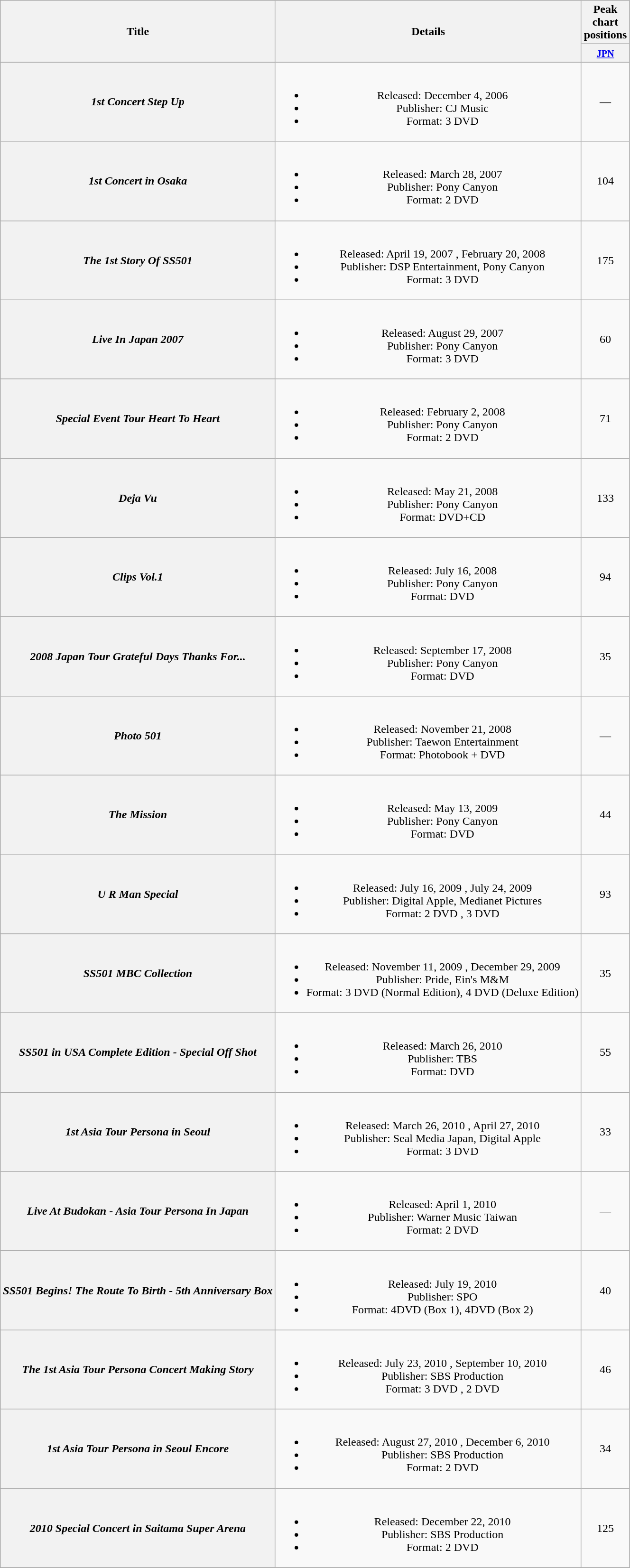<table class="wikitable plainrowheaders" style="text-align:center;">
<tr>
<th scope="col" rowspan="2">Title</th>
<th scope="col" rowspan="2">Details</th>
<th colspan="1">Peak chart positions</th>
</tr>
<tr>
<th style="width:3em;"><small><a href='#'>JPN</a></small><br></th>
</tr>
<tr>
<th scope="row"><em>1st Concert Step Up</em></th>
<td><br><ul><li>Released: December 4, 2006 </li><li>Publisher: CJ Music</li><li>Format: 3 DVD</li></ul></td>
<td>—</td>
</tr>
<tr>
<th scope="row"><em>1st Concert in Osaka</em></th>
<td><br><ul><li>Released: March 28, 2007 </li><li>Publisher: Pony Canyon</li><li>Format: 2 DVD</li></ul></td>
<td>104</td>
</tr>
<tr>
<th scope="row"><em>The 1st Story Of SS501</em></th>
<td><br><ul><li>Released: April 19, 2007 , February 20, 2008 </li><li>Publisher: DSP Entertainment, Pony Canyon</li><li>Format: 3 DVD</li></ul></td>
<td>175</td>
</tr>
<tr>
<th scope="row"><em>Live In Japan 2007</em></th>
<td><br><ul><li>Released: August 29, 2007 </li><li>Publisher: Pony Canyon</li><li>Format: 3 DVD</li></ul></td>
<td>60</td>
</tr>
<tr>
<th scope="row"><em>Special Event Tour Heart To Heart</em></th>
<td><br><ul><li>Released: February 2, 2008 </li><li>Publisher: Pony Canyon</li><li>Format: 2 DVD</li></ul></td>
<td>71</td>
</tr>
<tr>
<th scope="row"><em>Deja Vu</em></th>
<td><br><ul><li>Released: May 21, 2008 </li><li>Publisher: Pony Canyon</li><li>Format: DVD+CD</li></ul></td>
<td>133</td>
</tr>
<tr>
<th scope="row"><em>Clips Vol.1</em></th>
<td><br><ul><li>Released: July 16, 2008 </li><li>Publisher: Pony Canyon</li><li>Format: DVD</li></ul></td>
<td>94</td>
</tr>
<tr>
<th scope="row"><em>2008 Japan Tour Grateful Days Thanks For...</em></th>
<td><br><ul><li>Released: September 17, 2008 </li><li>Publisher: Pony Canyon</li><li>Format: DVD</li></ul></td>
<td>35</td>
</tr>
<tr>
<th scope="row"><em>Photo 501</em></th>
<td><br><ul><li>Released: November 21, 2008 </li><li>Publisher: Taewon Entertainment</li><li>Format: Photobook + DVD</li></ul></td>
<td>—</td>
</tr>
<tr>
<th scope="row"><em>The Mission</em></th>
<td><br><ul><li>Released: May 13, 2009 </li><li>Publisher: Pony Canyon</li><li>Format: DVD</li></ul></td>
<td>44</td>
</tr>
<tr>
<th scope="row"><em>U R Man Special</em></th>
<td><br><ul><li>Released: July 16, 2009 , July 24, 2009 </li><li>Publisher: Digital Apple, Medianet Pictures</li><li>Format: 2 DVD , 3 DVD </li></ul></td>
<td>93</td>
</tr>
<tr>
<th scope="row"><em>SS501 MBC Collection</em></th>
<td><br><ul><li>Released:  November 11, 2009 , December 29, 2009 </li><li>Publisher: Pride, Ein's M&M</li><li>Format: 3 DVD (Normal Edition), 4 DVD (Deluxe Edition)</li></ul></td>
<td>35</td>
</tr>
<tr>
<th scope="row"><em>SS501 in USA Complete Edition - Special Off Shot</em></th>
<td><br><ul><li>Released: March 26, 2010 </li><li>Publisher: TBS</li><li>Format: DVD</li></ul></td>
<td>55</td>
</tr>
<tr>
<th scope="row"><em>1st Asia Tour Persona in Seoul</em></th>
<td><br><ul><li>Released: March 26, 2010 , April 27, 2010 </li><li>Publisher: Seal Media Japan, Digital Apple</li><li>Format: 3 DVD</li></ul></td>
<td>33</td>
</tr>
<tr>
<th scope="row"><em>Live At Budokan - Asia Tour Persona In Japan</em></th>
<td><br><ul><li>Released: April 1, 2010 </li><li>Publisher: Warner Music Taiwan</li><li>Format: 2 DVD</li></ul></td>
<td>—</td>
</tr>
<tr>
<th scope="row"><em>SS501 Begins! The Route To Birth - 5th Anniversary Box</em></th>
<td><br><ul><li>Released: July 19, 2010 </li><li>Publisher: SPO</li><li>Format: 4DVD (Box 1), 4DVD (Box 2)</li></ul></td>
<td>40</td>
</tr>
<tr>
<th scope="row"><em>The 1st Asia Tour Persona Concert Making Story</em></th>
<td><br><ul><li>Released: July 23, 2010 , September 10, 2010 </li><li>Publisher: SBS Production</li><li>Format: 3 DVD , 2 DVD </li></ul></td>
<td>46</td>
</tr>
<tr>
<th scope="row"><em>1st Asia Tour Persona in Seoul Encore</em></th>
<td><br><ul><li>Released: August 27, 2010 , December 6, 2010 </li><li>Publisher: SBS Production</li><li>Format: 2 DVD</li></ul></td>
<td>34</td>
</tr>
<tr>
<th scope="row"><em>2010 Special Concert in Saitama Super Arena</em></th>
<td><br><ul><li>Released: December 22, 2010 </li><li>Publisher: SBS Production</li><li>Format: 2 DVD</li></ul></td>
<td>125</td>
</tr>
<tr>
</tr>
</table>
